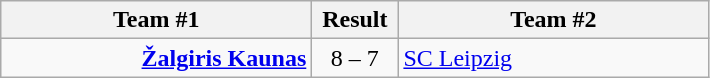<table class=wikitable style="text-align:center">
<tr>
<th width=200>Team #1</th>
<th width=50>Result</th>
<th width=200>Team #2</th>
</tr>
<tr>
<td align=right><strong><a href='#'>Žalgiris Kaunas</a></strong> </td>
<td>8 – 7</td>
<td align=left> <a href='#'>SC Leipzig</a></td>
</tr>
</table>
